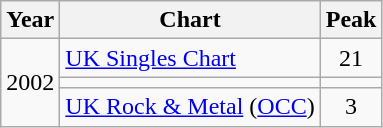<table class="wikitable">
<tr>
<th>Year</th>
<th>Chart</th>
<th>Peak</th>
</tr>
<tr>
<td rowspan=3>2002</td>
<td><a href='#'>UK Singles Chart</a></td>
<td align="center">21</td>
</tr>
<tr>
<td></td>
</tr>
<tr>
<td scope="row"><a href='#'>UK Rock & Metal</a> (<a href='#'>OCC</a>)</td>
<td align=center>3</td>
</tr>
</table>
